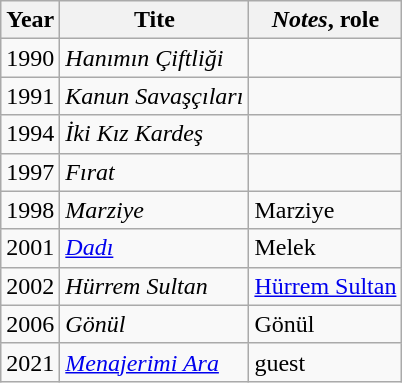<table class="wikitable">
<tr>
<th>Year</th>
<th>Tite</th>
<th><em>Notes</em>, role</th>
</tr>
<tr>
<td>1990</td>
<td><em>Hanımın Çiftliği</em></td>
<td></td>
</tr>
<tr>
<td>1991</td>
<td><em>Kanun Savaşçıları</em></td>
<td></td>
</tr>
<tr>
<td>1994</td>
<td><em>İki Kız Kardeş</em></td>
<td></td>
</tr>
<tr>
<td>1997</td>
<td><em>Fırat</em></td>
<td></td>
</tr>
<tr>
<td>1998</td>
<td><em>Marziye</em></td>
<td>Marziye</td>
</tr>
<tr>
<td>2001</td>
<td><em><a href='#'>Dadı</a></em></td>
<td>Melek</td>
</tr>
<tr>
<td>2002</td>
<td><em>Hürrem Sultan</em></td>
<td><a href='#'>Hürrem Sultan</a></td>
</tr>
<tr>
<td>2006</td>
<td><em>Gönül</em></td>
<td>Gönül</td>
</tr>
<tr>
<td>2021</td>
<td><em><a href='#'>Menajerimi Ara</a></em></td>
<td>guest</td>
</tr>
</table>
